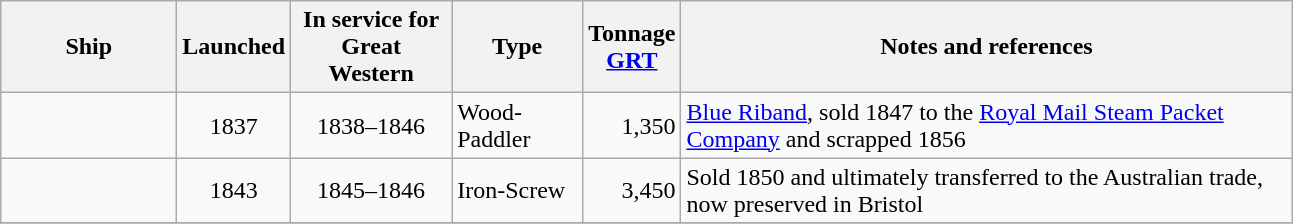<table class="wikitable sortable">
<tr>
<th scope="col" width="110px">Ship</th>
<th scope="col" width="25px">Launched</th>
<th scope="col" width="100px">In service for Great Western</th>
<th scope="col" width="80px">Type</th>
<th scope="col" width="25px">Tonnage <a href='#'>GRT</a></th>
<th scope="col" width="400px">Notes and references</th>
</tr>
<tr>
<td></td>
<td align="Center">1837</td>
<td align="Center">1838–1846</td>
<td>Wood-Paddler</td>
<td align="Right">1,350</td>
<td><a href='#'>Blue Riband</a>, sold 1847 to the <a href='#'>Royal Mail Steam Packet Company</a> and scrapped 1856</td>
</tr>
<tr>
<td></td>
<td align="Center">1843</td>
<td align="Center">1845–1846</td>
<td>Iron-Screw</td>
<td align="Right">3,450</td>
<td>Sold 1850 and ultimately transferred to the Australian trade, now preserved in Bristol</td>
</tr>
<tr>
</tr>
</table>
